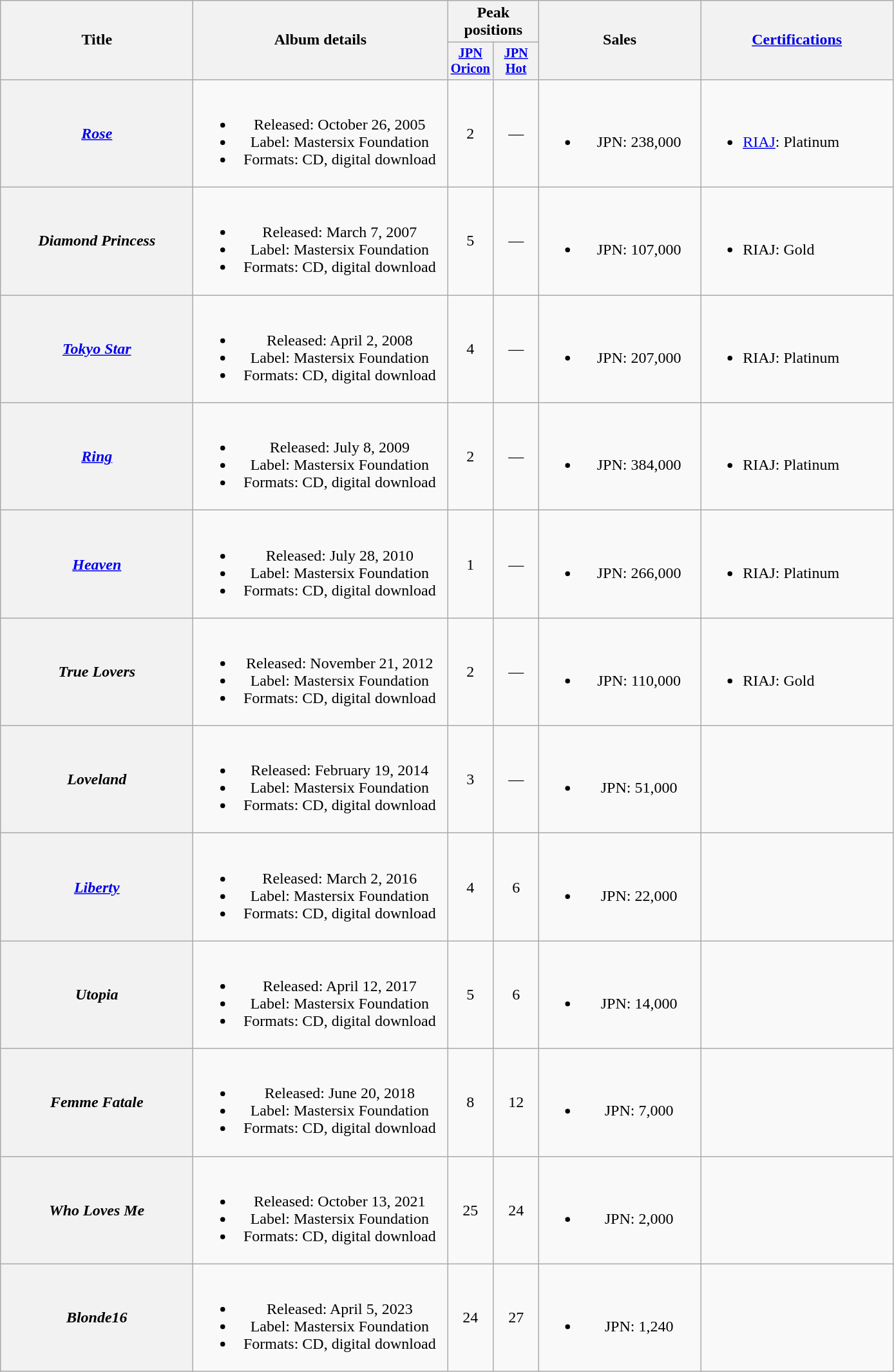<table class="wikitable plainrowheaders" style="text-align:center;">
<tr>
<th style="width:12em;" rowspan="2">Title</th>
<th style="width:16em;" rowspan="2">Album details</th>
<th colspan="2">Peak positions</th>
<th style="width:10em;" rowspan="2">Sales</th>
<th style="width:12em;" rowspan="2"><a href='#'>Certifications</a></th>
</tr>
<tr>
<th style="width:3em;font-size:85%"><a href='#'>JPN<br>Oricon</a><br></th>
<th style="width:3em;font-size:85%"><a href='#'>JPN<br>Hot</a><br></th>
</tr>
<tr>
<th scope="row"><em><a href='#'>Rose</a></em></th>
<td><br><ul><li>Released: October 26, 2005</li><li>Label: Mastersix Foundation</li><li>Formats: CD, digital download</li></ul></td>
<td>2</td>
<td>—</td>
<td><br><ul><li>JPN: 238,000</li></ul></td>
<td align="left"><br><ul><li><a href='#'>RIAJ</a>: Platinum</li></ul></td>
</tr>
<tr>
<th scope="row"><em>Diamond Princess</em></th>
<td><br><ul><li>Released: March 7, 2007</li><li>Label: Mastersix Foundation</li><li>Formats: CD, digital download</li></ul></td>
<td>5</td>
<td>—</td>
<td><br><ul><li>JPN: 107,000</li></ul></td>
<td align="left"><br><ul><li>RIAJ: Gold</li></ul></td>
</tr>
<tr>
<th scope="row"><em><a href='#'>Tokyo Star</a></em></th>
<td><br><ul><li>Released: April 2, 2008</li><li>Label: Mastersix Foundation</li><li>Formats: CD, digital download</li></ul></td>
<td>4</td>
<td>—</td>
<td><br><ul><li>JPN: 207,000</li></ul></td>
<td align="left"><br><ul><li>RIAJ: Platinum</li></ul></td>
</tr>
<tr>
<th scope="row"><em><a href='#'>Ring</a></em></th>
<td><br><ul><li>Released: July 8, 2009</li><li>Label: Mastersix Foundation</li><li>Formats: CD, digital download</li></ul></td>
<td>2</td>
<td>—</td>
<td><br><ul><li>JPN: 384,000</li></ul></td>
<td align="left"><br><ul><li>RIAJ: Platinum</li></ul></td>
</tr>
<tr>
<th scope="row"><em><a href='#'>Heaven</a></em></th>
<td><br><ul><li>Released: July 28, 2010</li><li>Label: Mastersix Foundation</li><li>Formats: CD, digital download</li></ul></td>
<td>1</td>
<td>—</td>
<td><br><ul><li>JPN: 266,000</li></ul></td>
<td align="left"><br><ul><li>RIAJ: Platinum</li></ul></td>
</tr>
<tr>
<th scope="row"><em>True Lovers</em></th>
<td><br><ul><li>Released: November 21, 2012</li><li>Label: Mastersix Foundation</li><li>Formats: CD, digital download</li></ul></td>
<td>2</td>
<td>—</td>
<td><br><ul><li>JPN: 110,000</li></ul></td>
<td align="left"><br><ul><li>RIAJ: Gold</li></ul></td>
</tr>
<tr>
<th scope="row"><em>Loveland</em></th>
<td><br><ul><li>Released: February 19, 2014</li><li>Label: Mastersix Foundation</li><li>Formats: CD, digital download</li></ul></td>
<td>3</td>
<td>—</td>
<td><br><ul><li>JPN: 51,000</li></ul></td>
<td align="left"></td>
</tr>
<tr>
<th scope="row"><em><a href='#'>Liberty</a></em></th>
<td><br><ul><li>Released: March 2, 2016</li><li>Label: Mastersix Foundation</li><li>Formats: CD, digital download</li></ul></td>
<td>4</td>
<td>6</td>
<td><br><ul><li>JPN: 22,000</li></ul></td>
<td align="left"></td>
</tr>
<tr>
<th scope="row"><em>Utopia</em></th>
<td><br><ul><li>Released: April 12, 2017</li><li>Label: Mastersix Foundation</li><li>Formats: CD, digital download</li></ul></td>
<td>5</td>
<td>6</td>
<td><br><ul><li>JPN: 14,000</li></ul></td>
<td align="left"></td>
</tr>
<tr>
<th scope="row"><em>Femme Fatale</em></th>
<td><br><ul><li>Released: June 20, 2018</li><li>Label: Mastersix Foundation</li><li>Formats: CD, digital download</li></ul></td>
<td>8</td>
<td>12</td>
<td><br><ul><li>JPN: 7,000</li></ul></td>
<td align="left"></td>
</tr>
<tr>
<th scope="row"><em>Who Loves Me</em></th>
<td><br><ul><li>Released: October 13, 2021</li><li>Label: Mastersix Foundation</li><li>Formats: CD, digital download</li></ul></td>
<td>25</td>
<td>24</td>
<td><br><ul><li>JPN: 2,000</li></ul></td>
<td></td>
</tr>
<tr>
<th scope="row"><em>Blonde16</em></th>
<td><br><ul><li>Released: April 5, 2023</li><li>Label: Mastersix Foundation</li><li>Formats: CD, digital download</li></ul></td>
<td>24</td>
<td>27</td>
<td><br><ul><li>JPN: 1,240</li></ul></td>
</tr>
</table>
